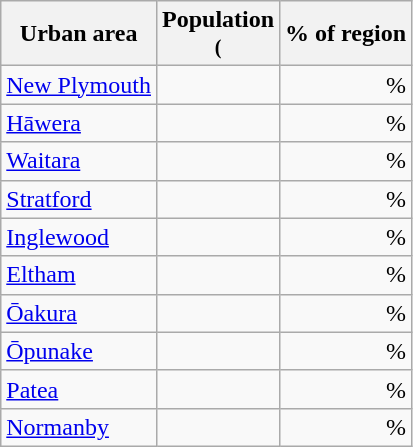<table class="wikitable">
<tr>
<th>Urban area</th>
<th>Population<br><small>(</small></th>
<th>% of region</th>
</tr>
<tr>
<td><a href='#'>New Plymouth</a></td>
<td align=right></td>
<td align=right>%</td>
</tr>
<tr>
<td><a href='#'>Hāwera</a></td>
<td align=right></td>
<td align=right>%</td>
</tr>
<tr>
<td><a href='#'>Waitara</a></td>
<td align=right></td>
<td align=right>%</td>
</tr>
<tr>
<td><a href='#'>Stratford</a></td>
<td align=right></td>
<td align=right>%</td>
</tr>
<tr>
<td><a href='#'>Inglewood</a></td>
<td align=right></td>
<td align=right>%</td>
</tr>
<tr>
<td><a href='#'>Eltham</a></td>
<td align=right></td>
<td align=right>%</td>
</tr>
<tr>
<td><a href='#'>Ōakura</a></td>
<td align=right></td>
<td align=right>%</td>
</tr>
<tr>
<td><a href='#'>Ōpunake</a></td>
<td align=right></td>
<td align=right>%</td>
</tr>
<tr>
<td><a href='#'>Patea</a></td>
<td align=right></td>
<td align=right>%</td>
</tr>
<tr>
<td><a href='#'>Normanby</a></td>
<td align=right></td>
<td align=right>%</td>
</tr>
</table>
